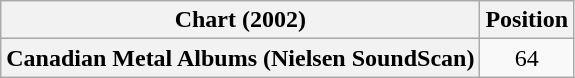<table class="wikitable plainrowheaders" style="text-align:center">
<tr>
<th scope="col">Chart (2002)</th>
<th scope="col">Position</th>
</tr>
<tr>
<th scope="row">Canadian Metal Albums (Nielsen SoundScan)</th>
<td>64</td>
</tr>
</table>
